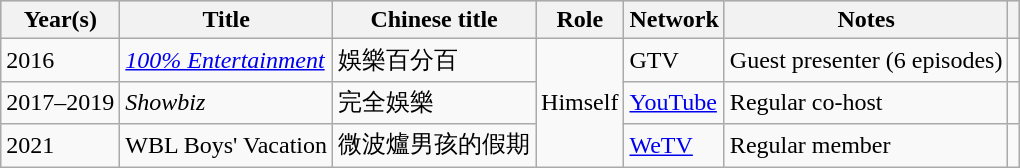<table class="wikitable sortable plainrowheaders">
<tr style="background:#ccc; text-align:center;">
<th scope="col">Year(s)</th>
<th scope="col">Title</th>
<th scope="col">Chinese title</th>
<th scope="col">Role</th>
<th scope="col">Network</th>
<th scope="col" class="unsortable">Notes</th>
<th scope="col" class="unsortable"></th>
</tr>
<tr>
<td scope="row">2016</td>
<td scope="row"><em><a href='#'>100% Entertainment</a></em></td>
<td>娛樂百分百</td>
<td rowspan="3">Himself</td>
<td>GTV</td>
<td>Guest presenter (6 episodes)</td>
<td></td>
</tr>
<tr>
<td scope="row">2017–2019</td>
<td scope="row"><em>Showbiz</em></td>
<td>完全娛樂</td>
<td><a href='#'>YouTube</a></td>
<td>Regular co-host</td>
<td></td>
</tr>
<tr>
<td>2021</td>
<td>WBL Boys' Vacation</td>
<td>微波爐男孩的假期</td>
<td><a href='#'>WeTV</a></td>
<td>Regular member</td>
<td></td>
</tr>
</table>
